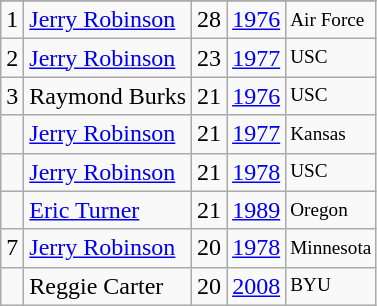<table class="wikitable">
<tr>
</tr>
<tr>
<td>1</td>
<td><a href='#'>Jerry Robinson</a></td>
<td>28</td>
<td><a href='#'>1976</a></td>
<td style="font-size:80%;">Air Force</td>
</tr>
<tr>
<td>2</td>
<td><a href='#'>Jerry Robinson</a></td>
<td>23</td>
<td><a href='#'>1977</a></td>
<td style="font-size:80%;">USC</td>
</tr>
<tr>
<td>3</td>
<td>Raymond Burks</td>
<td>21</td>
<td><a href='#'>1976</a></td>
<td style="font-size:80%;">USC</td>
</tr>
<tr>
<td></td>
<td><a href='#'>Jerry Robinson</a></td>
<td>21</td>
<td><a href='#'>1977</a></td>
<td style="font-size:80%;">Kansas</td>
</tr>
<tr>
<td></td>
<td><a href='#'>Jerry Robinson</a></td>
<td>21</td>
<td><a href='#'>1978</a></td>
<td style="font-size:80%;">USC</td>
</tr>
<tr>
<td></td>
<td><a href='#'>Eric Turner</a></td>
<td>21</td>
<td><a href='#'>1989</a></td>
<td style="font-size:80%;">Oregon</td>
</tr>
<tr>
<td>7</td>
<td><a href='#'>Jerry Robinson</a></td>
<td>20</td>
<td><a href='#'>1978</a></td>
<td style="font-size:80%;">Minnesota</td>
</tr>
<tr>
<td></td>
<td>Reggie Carter</td>
<td>20</td>
<td><a href='#'>2008</a></td>
<td style="font-size:80%;">BYU</td>
</tr>
</table>
